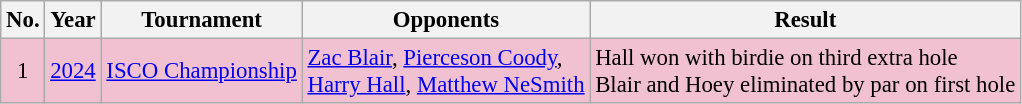<table class="wikitable" style="font-size:95%;">
<tr>
<th>No.</th>
<th>Year</th>
<th>Tournament</th>
<th>Opponents</th>
<th>Result</th>
</tr>
<tr style="background:#F2C1D1;">
<td align=center>1</td>
<td><a href='#'>2024</a></td>
<td><a href='#'>ISCO Championship</a></td>
<td> <a href='#'>Zac Blair</a>,  <a href='#'>Pierceson Coody</a>,<br> <a href='#'>Harry Hall</a>,  <a href='#'>Matthew NeSmith</a></td>
<td>Hall won with birdie on third extra hole<br>Blair and Hoey eliminated by par on first hole</td>
</tr>
</table>
